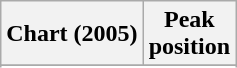<table class="wikitable sortable">
<tr>
<th align="center">Chart (2005)</th>
<th align="center">Peak<br>position</th>
</tr>
<tr>
</tr>
<tr>
</tr>
</table>
